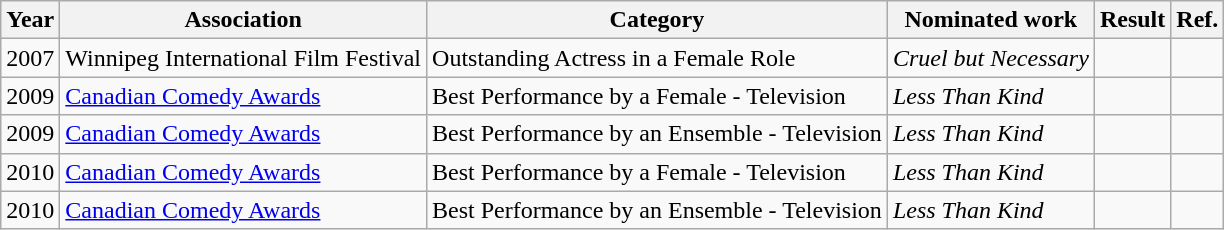<table class="wikitable sortable">
<tr>
<th>Year</th>
<th>Association</th>
<th>Category</th>
<th>Nominated work</th>
<th>Result</th>
<th class="unsortable">Ref.</th>
</tr>
<tr>
<td>2007</td>
<td>Winnipeg International Film Festival</td>
<td>Outstanding Actress in a Female Role</td>
<td><em>Cruel but Necessary</em></td>
<td></td>
<td></td>
</tr>
<tr>
<td>2009</td>
<td><a href='#'>Canadian Comedy Awards</a></td>
<td>Best Performance by a Female - Television</td>
<td><em>Less Than Kind</em></td>
<td></td>
<td></td>
</tr>
<tr>
<td>2009</td>
<td><a href='#'>Canadian Comedy Awards</a></td>
<td>Best Performance by an Ensemble - Television</td>
<td><em>Less Than Kind</em></td>
<td></td>
<td></td>
</tr>
<tr>
<td>2010</td>
<td><a href='#'>Canadian Comedy Awards</a></td>
<td>Best Performance by a Female - Television</td>
<td><em>Less Than Kind</em></td>
<td></td>
<td></td>
</tr>
<tr>
<td>2010</td>
<td><a href='#'>Canadian Comedy Awards</a></td>
<td>Best Performance by an Ensemble - Television</td>
<td><em>Less Than Kind</em></td>
<td></td>
<td></td>
</tr>
</table>
